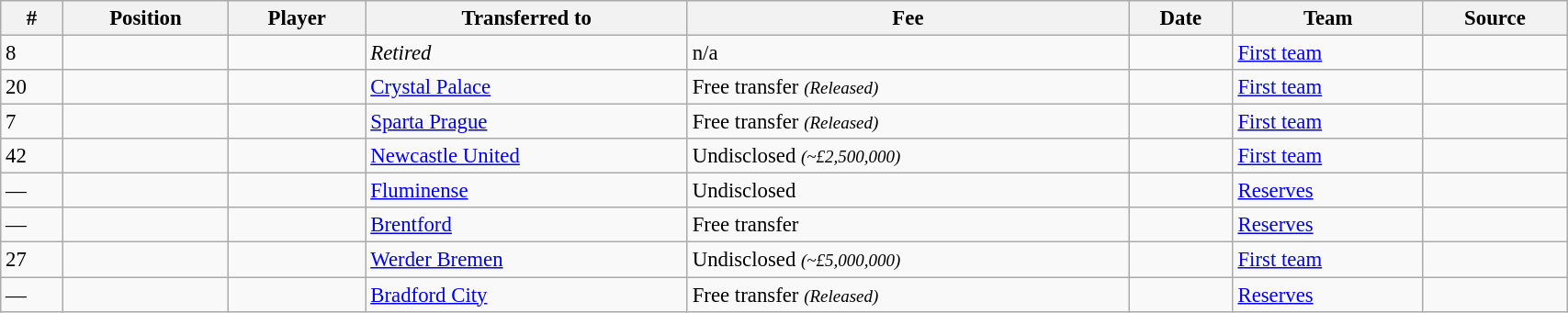<table class="wikitable sortable" style="width:90%; text-align:center; font-size:95%; text-align:left;">
<tr>
<th>#</th>
<th>Position</th>
<th>Player</th>
<th>Transferred to</th>
<th>Fee</th>
<th>Date</th>
<th>Team</th>
<th>Source</th>
</tr>
<tr>
<td>8</td>
<td></td>
<td></td>
<td><em>Retired</em></td>
<td>n/a</td>
<td></td>
<td><a href='#'>First team</a></td>
<td></td>
</tr>
<tr>
<td>20</td>
<td></td>
<td></td>
<td> <a href='#'>Crystal Palace</a></td>
<td>Free transfer <small><em>(Released)</em></small></td>
<td></td>
<td><a href='#'>First team</a></td>
<td></td>
</tr>
<tr>
<td>7</td>
<td></td>
<td></td>
<td> <a href='#'>Sparta Prague</a></td>
<td>Free transfer <small><em>(Released)</em></small></td>
<td></td>
<td><a href='#'>First team</a></td>
<td></td>
</tr>
<tr ->
<td>42</td>
<td></td>
<td></td>
<td> <a href='#'>Newcastle United</a></td>
<td>Undisclosed <small><em>(~£2,500,000)</em></small></td>
<td></td>
<td><a href='#'>First team</a></td>
<td></td>
</tr>
<tr>
<td>—</td>
<td></td>
<td></td>
<td> <a href='#'>Fluminense</a></td>
<td>Undisclosed</td>
<td></td>
<td><a href='#'>Reserves</a></td>
<td></td>
</tr>
<tr>
<td>—</td>
<td></td>
<td></td>
<td> <a href='#'>Brentford</a></td>
<td>Free transfer</td>
<td></td>
<td><a href='#'>Reserves</a></td>
<td></td>
</tr>
<tr>
<td>27</td>
<td></td>
<td></td>
<td> <a href='#'>Werder Bremen</a></td>
<td>Undisclosed <small><em>(~£5,000,000)</em></small></td>
<td></td>
<td><a href='#'>First team</a></td>
<td></td>
</tr>
<tr>
<td>—</td>
<td></td>
<td></td>
<td> <a href='#'>Bradford City</a></td>
<td>Free transfer <small><em>(Released)</em></small></td>
<td></td>
<td><a href='#'>Reserves</a></td>
<td></td>
</tr>
</table>
